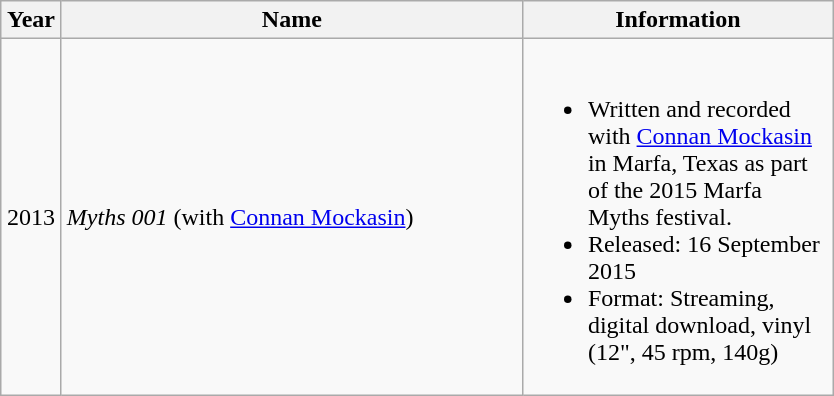<table class="wikitable">
<tr>
<th width="33">Year</th>
<th width="300">Name</th>
<th width="200">Information</th>
</tr>
<tr>
<td align="center">2013</td>
<td><em>Myths 001</em> (with <a href='#'>Connan Mockasin</a>)</td>
<td><br><ul><li>Written and recorded with <a href='#'>Connan Mockasin</a> in Marfa, Texas as part of the 2015 Marfa Myths festival.</li><li>Released: 16 September 2015</li><li>Format: Streaming, digital download, vinyl (12", 45 rpm, 140g)</li></ul></td>
</tr>
</table>
